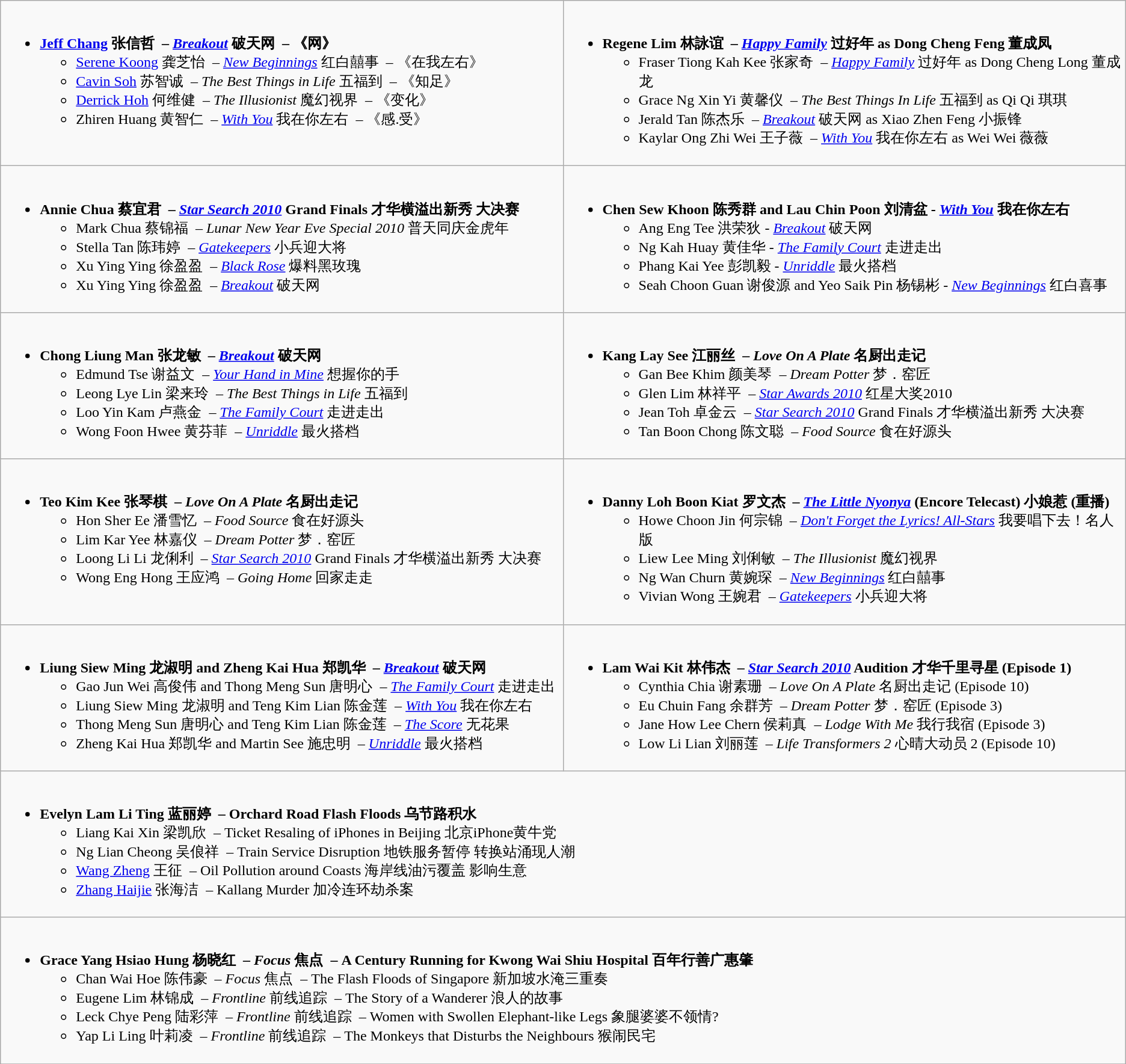<table class=wikitable>
<tr>
<td valign="top" width="50%"><br><div></div><ul><li><strong><a href='#'>Jeff Chang</a> 张信哲  – <em><a href='#'>Breakout</a></em> 破天网  – 《网》</strong><ul><li><a href='#'>Serene Koong</a> 龚芝怡  – <em><a href='#'>New Beginnings</a></em> 红白囍事  – 《在我左右》</li><li><a href='#'>Cavin Soh</a> 苏智诚  – <em>The Best Things in Life</em> 五福到  – 《知足》</li><li><a href='#'>Derrick Hoh</a> 何维健  – <em>The Illusionist</em> 魔幻视界  – 《变化》</li><li>Zhiren Huang 黄智仁  – <em><a href='#'>With You</a></em> 我在你左右  – 《感.受》</li></ul></li></ul></td>
<td valign="top" width="50%"><br><div></div><ul><li><strong>Regene Lim 林詠谊  –  <em><a href='#'>Happy Family</a></em> 过好年 as Dong Cheng Feng 董成凤</strong><ul><li>Fraser Tiong Kah Kee 张家奇  –  <em><a href='#'>Happy Family</a></em> 过好年 as Dong Cheng Long 董成龙</li><li>Grace Ng Xin Yi 黄馨仪  –  <em>The Best Things In Life</em> 五福到 as Qi Qi 琪琪</li><li>Jerald Tan 陈杰乐  –  <em><a href='#'>Breakout</a></em> 破天网 as Xiao Zhen Feng 小振锋</li><li>Kaylar Ong Zhi Wei 王子薇  – <em><a href='#'>With You</a></em> 我在你左右 as Wei Wei 薇薇</li></ul></li></ul></td>
</tr>
<tr>
<td valign="top" width="50%"><br><div></div><ul><li><strong>Annie Chua 蔡宜君  – <em><a href='#'>Star Search 2010</a></em> Grand Finals 才华横溢出新秀 大决赛</strong><ul><li>Mark Chua 蔡锦福  – <em>Lunar New Year Eve Special 2010</em> 普天同庆金虎年</li><li>Stella Tan 陈玮婷  – <em><a href='#'>Gatekeepers</a></em> 小兵迎大将</li><li>Xu Ying Ying 徐盈盈  – <em><a href='#'>Black Rose</a></em> 爆料黑玫瑰</li><li>Xu Ying Ying 徐盈盈  – <em><a href='#'>Breakout</a></em> 破天网</li></ul></li></ul></td>
<td valign="top" width="50%"><br><div></div><ul><li><strong>Chen Sew Khoon 陈秀群 and Lau Chin Poon 刘清盆 - <em><a href='#'>With You</a></em> 我在你左右</strong><ul><li>Ang Eng Tee 洪荣狄 - <em><a href='#'>Breakout</a></em> 破天网</li><li>Ng Kah Huay 黄佳华 - <em><a href='#'>The Family Court</a></em> 走进走出</li><li>Phang Kai Yee 彭凯毅 - <em><a href='#'>Unriddle</a></em> 最火搭档</li><li>Seah Choon Guan 谢俊源 and Yeo Saik Pin 杨锡彬 - <em><a href='#'>New Beginnings</a></em> 红白喜事</li></ul></li></ul></td>
</tr>
<tr>
<td valign="top" width="50%"><br><div></div><ul><li><strong>Chong Liung Man 张龙敏  – <em><a href='#'>Breakout</a></em> 破天网</strong><ul><li>Edmund Tse 谢益文  – <em><a href='#'>Your Hand in Mine</a></em> 想握你的手</li><li>Leong Lye Lin 梁来玲  – <em>The Best Things in Life</em> 五福到</li><li>Loo Yin Kam 卢燕金  – <em><a href='#'>The Family Court</a></em> 走进走出</li><li>Wong Foon Hwee 黄芬菲  – <em><a href='#'>Unriddle</a></em> 最火搭档</li></ul></li></ul></td>
<td valign="top" width="50%"><br><div></div><ul><li><strong>Kang Lay See 江丽丝  – <em>Love On A Plate</em> 名厨出走记</strong><ul><li>Gan Bee Khim 颜美琴  – <em>Dream Potter</em> 梦．窑匠</li><li>Glen Lim 林祥平  – <em><a href='#'>Star Awards 2010</a></em> 红星大奖2010</li><li>Jean Toh 卓金云  – <em><a href='#'>Star Search 2010</a></em> Grand Finals 才华横溢出新秀 大决赛</li><li>Tan Boon Chong 陈文聪  – <em>Food Source</em> 食在好源头</li></ul></li></ul></td>
</tr>
<tr>
<td valign="top" width="50%"><br><div></div><ul><li><strong>Teo Kim Kee 张琴棋  – <em>Love On A Plate</em> 名厨出走记</strong><ul><li>Hon Sher Ee 潘雪忆  – <em>Food Source</em> 食在好源头</li><li>Lim Kar Yee 林嘉仪  – <em>Dream Potter</em> 梦．窑匠</li><li>Loong Li Li 龙俐利  – <em><a href='#'>Star Search 2010</a></em> Grand Finals 才华横溢出新秀 大决赛</li><li>Wong Eng Hong 王应鸿  – <em>Going Home</em> 回家走走</li></ul></li></ul></td>
<td valign="top" width="50%"><br><div></div><ul><li><strong>Danny Loh Boon Kiat 罗文杰  – <em><a href='#'>The Little Nyonya</a></em> (Encore Telecast) 小娘惹 (重播)</strong><ul><li>Howe Choon Jin 何宗锦  – <em><a href='#'>Don't Forget the Lyrics! All-Stars</a></em> 我要唱下去！名人版</li><li>Liew Lee Ming 刘俐敏  – <em>The Illusionist</em> 魔幻视界</li><li>Ng Wan Churn 黄婉琛  – <em><a href='#'>New Beginnings</a></em> 红白囍事</li><li>Vivian Wong 王婉君  – <em><a href='#'>Gatekeepers</a></em> 小兵迎大将</li></ul></li></ul></td>
</tr>
<tr>
<td valign="top" width="50%"><br><div></div><ul><li><strong>Liung Siew Ming 龙淑明 and Zheng Kai Hua 郑凯华  – <em><a href='#'>Breakout</a></em> 破天网</strong><ul><li>Gao Jun Wei 高俊伟 and Thong Meng Sun 唐明心  – <em><a href='#'>The Family Court</a></em> 走进走出</li><li>Liung Siew Ming 龙淑明 and Teng Kim Lian 陈金莲  – <em><a href='#'>With You</a></em> 我在你左右</li><li>Thong Meng Sun 唐明心 and Teng Kim Lian 陈金莲  – <em><a href='#'>The Score</a></em> 无花果</li><li>Zheng Kai Hua 郑凯华 and Martin See 施忠明  – <em><a href='#'>Unriddle</a></em> 最火搭档</li></ul></li></ul></td>
<td valign="top" width="50%"><br><div></div><ul><li><strong>Lam Wai Kit 林伟杰  – <em><a href='#'>Star Search 2010</a></em> Audition 才华千里寻星 (Episode 1)</strong><ul><li>Cynthia Chia 谢素珊  – <em>Love On A Plate</em> 名厨出走记 (Episode 10)</li><li>Eu Chuin Fang 余群芳  – <em>Dream Potter</em> 梦．窑匠 (Episode 3)</li><li>Jane How Lee Chern 侯莉真  – <em>Lodge With Me</em> 我行我宿 (Episode 3)</li><li>Low Li Lian 刘丽莲  – <em>Life Transformers 2</em> 心晴大动员 2 (Episode 10)</li></ul></li></ul></td>
</tr>
<tr>
<td colspan=2 valign="top" width="100%"><br><div></div><ul><li><strong>Evelyn Lam Li Ting 蓝丽婷  – Orchard Road Flash Floods 乌节路积水</strong><ul><li>Liang Kai Xin 梁凯欣  – Ticket Resaling of iPhones in Beijing 北京iPhone黄牛党</li><li>Ng Lian Cheong 吴俍祥  – Train Service Disruption 地铁服务暂停 转换站涌现人潮</li><li><a href='#'>Wang Zheng</a> 王征  – Oil Pollution around Coasts 海岸线油污覆盖 影响生意</li><li><a href='#'>Zhang Haijie</a> 张海洁  – Kallang Murder 加冷连环劫杀案</li></ul></li></ul></td>
</tr>
<tr>
<td colspan=2 valign="top" width="100%"><br><div></div><ul><li><strong>Grace Yang Hsiao Hung 杨晓红  – <em>Focus</em> 焦点  – A Century Running for Kwong Wai Shiu Hospital 百年行善广惠肇</strong><ul><li>Chan Wai Hoe 陈伟豪  – <em>Focus</em> 焦点  – The Flash Floods of Singapore 新加坡水淹三重奏</li><li>Eugene Lim 林锦成  – <em>Frontline</em> 前线追踪  – The Story of a Wanderer 浪人的故事</li><li>Leck Chye Peng 陆彩萍  – <em>Frontline</em> 前线追踪  – Women with Swollen Elephant-like Legs 象腿婆婆不领情?</li><li>Yap Li Ling 叶莉凌  – <em>Frontline</em> 前线追踪  – The Monkeys that Disturbs the Neighbours 猴闹民宅</li></ul></li></ul></td>
</tr>
<tr>
</tr>
</table>
